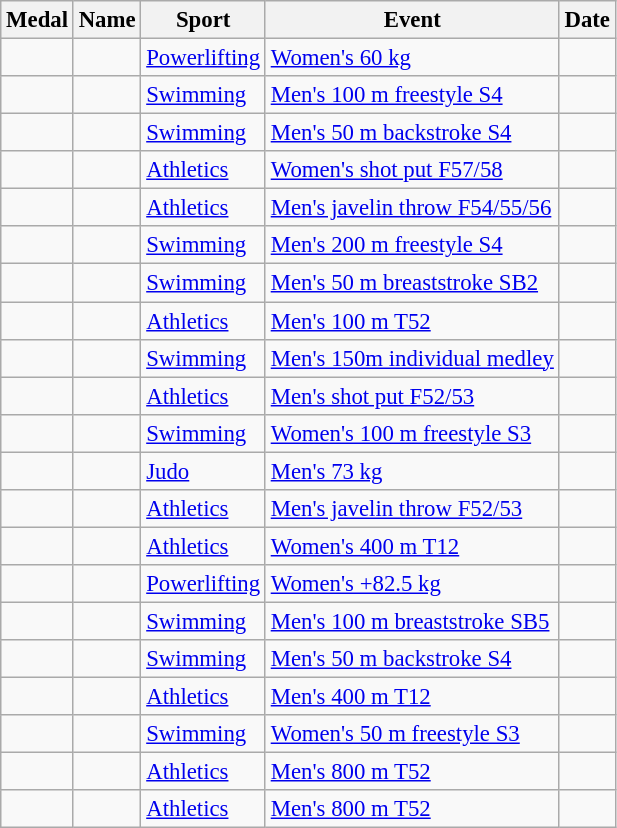<table class="wikitable sortable" style="font-size:95%">
<tr>
<th>Medal</th>
<th>Name</th>
<th>Sport</th>
<th>Event</th>
<th>Date</th>
</tr>
<tr>
<td></td>
<td></td>
<td><a href='#'>Powerlifting</a></td>
<td><a href='#'>Women's 60 kg</a></td>
<td></td>
</tr>
<tr>
<td></td>
<td></td>
<td><a href='#'>Swimming</a></td>
<td><a href='#'>Men's 100 m freestyle S4</a></td>
<td></td>
</tr>
<tr>
<td></td>
<td></td>
<td><a href='#'>Swimming</a></td>
<td><a href='#'>Men's 50 m backstroke S4</a></td>
<td></td>
</tr>
<tr>
<td></td>
<td></td>
<td><a href='#'>Athletics</a></td>
<td><a href='#'>Women's shot put F57/58</a></td>
<td></td>
</tr>
<tr>
<td></td>
<td></td>
<td><a href='#'>Athletics</a></td>
<td><a href='#'>Men's javelin throw F54/55/56</a></td>
<td></td>
</tr>
<tr>
<td></td>
<td></td>
<td><a href='#'>Swimming</a></td>
<td><a href='#'>Men's 200 m freestyle S4</a></td>
<td></td>
</tr>
<tr>
<td></td>
<td></td>
<td><a href='#'>Swimming</a></td>
<td><a href='#'>Men's 50 m breaststroke SB2</a></td>
<td></td>
</tr>
<tr>
<td></td>
<td></td>
<td><a href='#'>Athletics</a></td>
<td><a href='#'>Men's 100 m T52</a></td>
<td></td>
</tr>
<tr>
<td></td>
<td></td>
<td><a href='#'>Swimming</a></td>
<td><a href='#'>Men's 150m individual medley</a></td>
<td></td>
</tr>
<tr>
<td></td>
<td></td>
<td><a href='#'>Athletics</a></td>
<td><a href='#'>Men's shot put F52/53</a></td>
<td></td>
</tr>
<tr>
<td></td>
<td></td>
<td><a href='#'>Swimming</a></td>
<td><a href='#'>Women's 100 m freestyle S3</a></td>
<td></td>
</tr>
<tr>
<td></td>
<td></td>
<td><a href='#'>Judo</a></td>
<td><a href='#'>Men's 73 kg</a></td>
<td></td>
</tr>
<tr>
<td></td>
<td></td>
<td><a href='#'>Athletics</a></td>
<td><a href='#'>Men's javelin throw F52/53</a></td>
<td></td>
</tr>
<tr>
<td></td>
<td></td>
<td><a href='#'>Athletics</a></td>
<td><a href='#'>Women's 400 m T12</a></td>
<td></td>
</tr>
<tr>
<td></td>
<td></td>
<td><a href='#'>Powerlifting</a></td>
<td><a href='#'>Women's +82.5 kg</a></td>
<td></td>
</tr>
<tr>
<td></td>
<td></td>
<td><a href='#'>Swimming</a></td>
<td><a href='#'>Men's 100 m breaststroke SB5</a></td>
<td></td>
</tr>
<tr>
<td></td>
<td></td>
<td><a href='#'>Swimming</a></td>
<td><a href='#'>Men's 50 m backstroke S4</a></td>
<td></td>
</tr>
<tr>
<td></td>
<td></td>
<td><a href='#'>Athletics</a></td>
<td><a href='#'>Men's 400 m T12</a></td>
<td></td>
</tr>
<tr>
<td></td>
<td></td>
<td><a href='#'>Swimming</a></td>
<td><a href='#'>Women's 50 m freestyle S3</a></td>
<td></td>
</tr>
<tr>
<td></td>
<td></td>
<td><a href='#'>Athletics</a></td>
<td><a href='#'>Men's 800 m T52</a></td>
<td></td>
</tr>
<tr>
<td></td>
<td></td>
<td><a href='#'>Athletics</a></td>
<td><a href='#'>Men's 800 m T52</a></td>
<td></td>
</tr>
</table>
